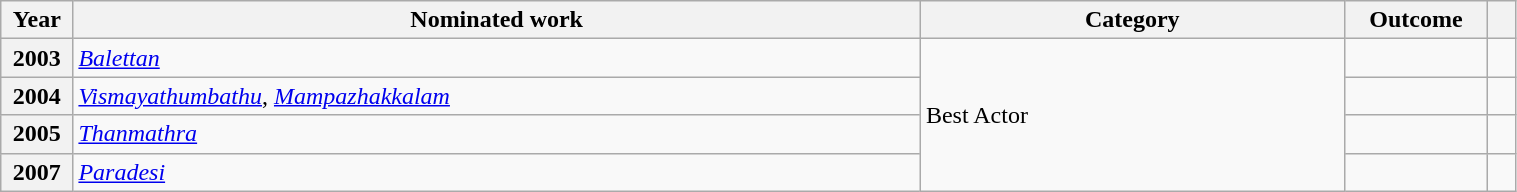<table class="wikitable plainrowheaders" style="width:80%;">
<tr>
<th scope="col" style="width:1%;">Year</th>
<th scope="col" style="width:30%;">Nominated work</th>
<th scope="col" style="width:15%;">Category</th>
<th scope="col" style="width:3%;">Outcome</th>
<th scope="col" style="width:1%;"></th>
</tr>
<tr>
<th scope="row">2003</th>
<td><em><a href='#'>Balettan</a></em></td>
<td rowspan="4">Best Actor</td>
<td></td>
<td style="text-align:center;"></td>
</tr>
<tr>
<th scope="row">2004</th>
<td><em><a href='#'>Vismayathumbathu</a></em>, <em><a href='#'>Mampazhakkalam</a></em></td>
<td></td>
<td></td>
</tr>
<tr>
<th scope="row">2005</th>
<td><em><a href='#'>Thanmathra</a></em></td>
<td></td>
<td></td>
</tr>
<tr>
<th scope="row">2007</th>
<td><em><a href='#'>Paradesi</a></em></td>
<td></td>
<td style="text-align:center;"></td>
</tr>
</table>
